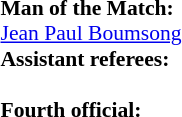<table width=100% style="font-size: 90%">
<tr>
<td><br><strong>Man of the Match:</strong>
<br> <a href='#'>Jean Paul Boumsong</a><br><strong>Assistant referees:</strong><br><br><strong>Fourth official:</strong>
<br></td>
</tr>
</table>
